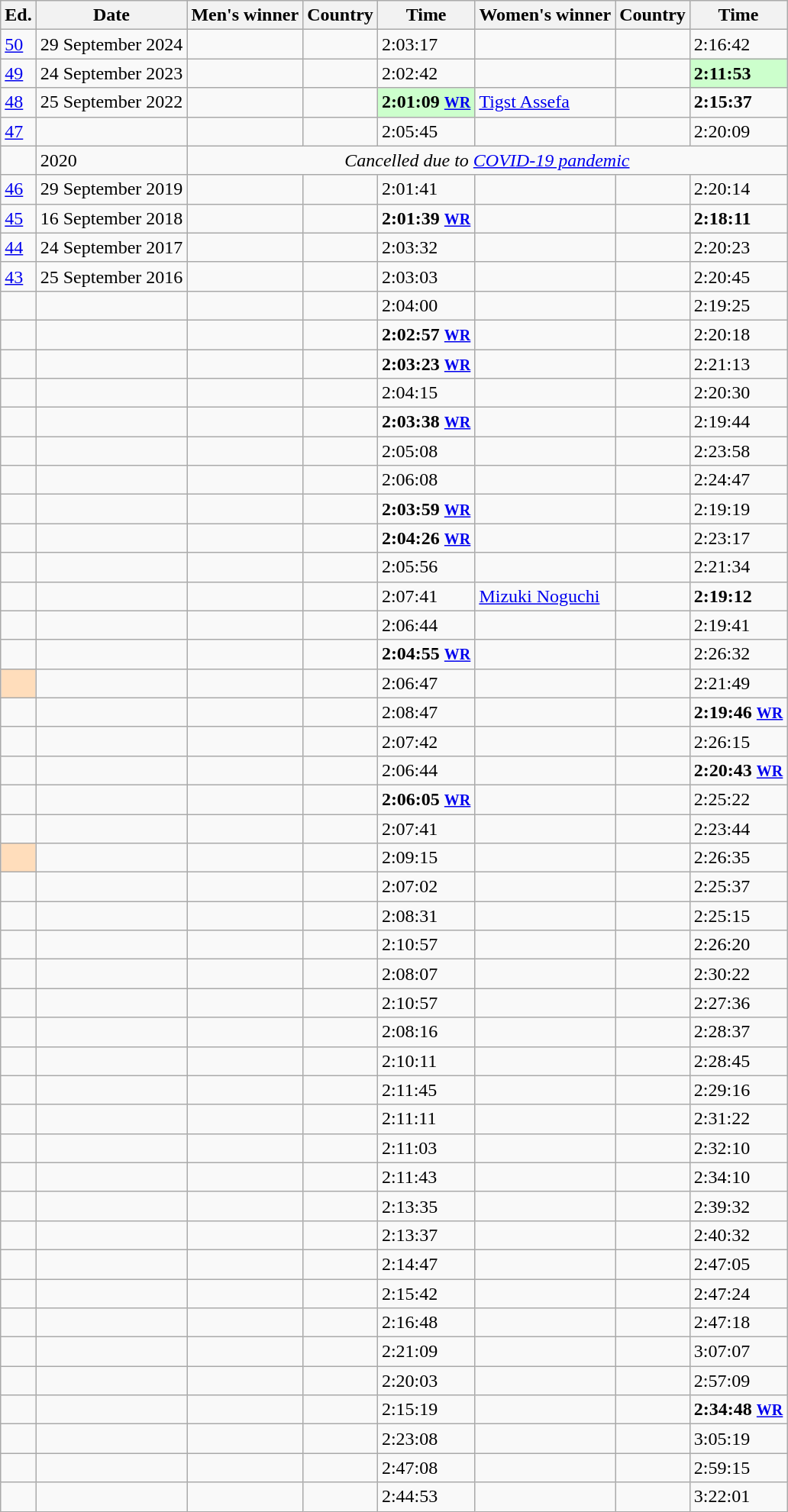<table class="wikitable sortable" text-align:center;">
<tr>
<th>Ed.</th>
<th>Date</th>
<th>Men's winner</th>
<th>Country</th>
<th>Time</th>
<th>Women's winner</th>
<th>Country</th>
<th>Time</th>
</tr>
<tr>
<td><a href='#'>50</a></td>
<td>29 September 2024</td>
<td></td>
<td></td>
<td>2:03:17</td>
<td></td>
<td></td>
<td>2:16:42</td>
</tr>
<tr>
<td><a href='#'>49</a></td>
<td>24 September 2023</td>
<td></td>
<td></td>
<td>2:02:42</td>
<td></td>
<td></td>
<td bgcolor="#CCFFCC"><strong>2:11:53</strong> <strong></strong></td>
</tr>
<tr>
<td><a href='#'>48</a></td>
<td>25 September 2022</td>
<td></td>
<td></td>
<td bgcolor="#CCFFCC"><strong>2:01:09 <small><a href='#'>WR</a></small></strong></td>
<td><a href='#'>Tigst Assefa</a></td>
<td></td>
<td><strong>2:15:37</strong></td>
</tr>
<tr>
<td><a href='#'>47</a></td>
<td></td>
<td></td>
<td align="left"></td>
<td>2:05:45</td>
<td></td>
<td align="left"></td>
<td>2:20:09</td>
</tr>
<tr>
<td></td>
<td>2020</td>
<td colspan="6" align="center" data-sort-value=""><em>Cancelled due to <a href='#'>COVID-19 pandemic</a></em></td>
</tr>
<tr>
<td><a href='#'>46</a></td>
<td>29 September 2019</td>
<td></td>
<td style="text-align:left;"></td>
<td>2:01:41</td>
<td></td>
<td style="text-align:left;"></td>
<td>2:20:14</td>
</tr>
<tr>
<td><a href='#'>45</a></td>
<td>16 September 2018</td>
<td></td>
<td style="text-align:left;"></td>
<td><strong>2:01:39 <small><a href='#'>WR</a></small></strong></td>
<td></td>
<td style="text-align:left;"></td>
<td><strong>2:18:11</strong></td>
</tr>
<tr>
<td><a href='#'>44</a></td>
<td>24 September 2017</td>
<td></td>
<td style="text-align:left;"></td>
<td>2:03:32</td>
<td></td>
<td style="text-align:left;"></td>
<td>2:20:23</td>
</tr>
<tr>
<td><a href='#'>43</a></td>
<td>25 September 2016</td>
<td></td>
<td style="text-align:left;"></td>
<td>2:03:03</td>
<td></td>
<td style="text-align:left;"></td>
<td>2:20:45</td>
</tr>
<tr>
<td></td>
<td></td>
<td></td>
<td style="text-align:left;"></td>
<td>2:04:00</td>
<td></td>
<td style="text-align:left;"></td>
<td>2:19:25</td>
</tr>
<tr>
<td></td>
<td></td>
<td></td>
<td style="text-align:left;"></td>
<td><strong>2:02:57 <small><a href='#'>WR</a></small></strong></td>
<td></td>
<td style="text-align:left;"></td>
<td>2:20:18</td>
</tr>
<tr>
<td></td>
<td></td>
<td></td>
<td style="text-align:left;"></td>
<td><strong>2:03:23 <small><a href='#'>WR</a></small></strong></td>
<td></td>
<td style="text-align:left;"></td>
<td>2:21:13</td>
</tr>
<tr>
<td></td>
<td></td>
<td></td>
<td style="text-align:left;"></td>
<td>2:04:15</td>
<td></td>
<td style="text-align:left;"></td>
<td>2:20:30</td>
</tr>
<tr>
<td></td>
<td></td>
<td></td>
<td style="text-align:left;"></td>
<td><strong>2:03:38 <small><a href='#'>WR</a></small></strong></td>
<td></td>
<td style="text-align:left;"></td>
<td>2:19:44</td>
</tr>
<tr>
<td></td>
<td></td>
<td></td>
<td style="text-align:left;"></td>
<td>2:05:08</td>
<td></td>
<td style="text-align:left;"></td>
<td>2:23:58</td>
</tr>
<tr>
<td></td>
<td></td>
<td></td>
<td style="text-align:left;"></td>
<td>2:06:08</td>
<td></td>
<td style="text-align:left;"></td>
<td>2:24:47</td>
</tr>
<tr>
<td></td>
<td></td>
<td></td>
<td style="text-align:left;"></td>
<td><strong>2:03:59 <small><a href='#'>WR</a></small></strong></td>
<td></td>
<td style="text-align:left;"></td>
<td>2:19:19</td>
</tr>
<tr>
<td></td>
<td></td>
<td></td>
<td style="text-align:left;"></td>
<td><strong>2:04:26 <small><a href='#'>WR</a></small></strong></td>
<td></td>
<td style="text-align:left;"></td>
<td>2:23:17</td>
</tr>
<tr>
<td></td>
<td></td>
<td></td>
<td style="text-align:left;"></td>
<td>2:05:56</td>
<td></td>
<td style="text-align:left;"></td>
<td>2:21:34</td>
</tr>
<tr>
<td></td>
<td></td>
<td></td>
<td style="text-align:left;"></td>
<td>2:07:41</td>
<td><a href='#'>Mizuki Noguchi</a></td>
<td style="text-align:left;"></td>
<td><strong>2:19:12</strong></td>
</tr>
<tr>
<td></td>
<td></td>
<td></td>
<td style="text-align:left;"></td>
<td>2:06:44</td>
<td></td>
<td style="text-align:left;"></td>
<td>2:19:41</td>
</tr>
<tr>
<td></td>
<td></td>
<td></td>
<td style="text-align:left;"></td>
<td><strong>2:04:55 <small><a href='#'>WR</a></small></strong></td>
<td></td>
<td style="text-align:left;"></td>
<td>2:26:32</td>
</tr>
<tr>
<td bgcolor="#FFDDBB"></td>
<td></td>
<td></td>
<td style="text-align:left;"></td>
<td>2:06:47</td>
<td></td>
<td style="text-align:left;"></td>
<td>2:21:49</td>
</tr>
<tr>
<td></td>
<td></td>
<td></td>
<td style="text-align:left;"></td>
<td>2:08:47</td>
<td></td>
<td style="text-align:left;"></td>
<td><strong>2:19:46 <small><a href='#'>WR</a></small></strong></td>
</tr>
<tr>
<td></td>
<td></td>
<td></td>
<td style="text-align:left;"></td>
<td>2:07:42</td>
<td></td>
<td style="text-align:left;"></td>
<td>2:26:15</td>
</tr>
<tr>
<td></td>
<td></td>
<td></td>
<td style="text-align:left;"></td>
<td>2:06:44</td>
<td></td>
<td style="text-align:left;"></td>
<td><strong>2:20:43 <small><a href='#'>WR</a></small></strong></td>
</tr>
<tr>
<td></td>
<td></td>
<td></td>
<td style="text-align:left;"></td>
<td><strong>2:06:05 <small><a href='#'>WR</a></small></strong></td>
<td></td>
<td style="text-align:left;"></td>
<td>2:25:22</td>
</tr>
<tr>
<td></td>
<td></td>
<td></td>
<td style="text-align:left;"></td>
<td>2:07:41</td>
<td></td>
<td style="text-align:left;"></td>
<td>2:23:44</td>
</tr>
<tr>
<td bgcolor="#FFDDBB"></td>
<td></td>
<td></td>
<td style="text-align:left;"></td>
<td>2:09:15</td>
<td></td>
<td style="text-align:left;"></td>
<td>2:26:35</td>
</tr>
<tr>
<td></td>
<td></td>
<td></td>
<td style="text-align:left;"></td>
<td>2:07:02</td>
<td></td>
<td style="text-align:left;"></td>
<td>2:25:37</td>
</tr>
<tr>
<td></td>
<td></td>
<td></td>
<td style="text-align:left;"></td>
<td>2:08:31</td>
<td></td>
<td style="text-align:left;"></td>
<td>2:25:15</td>
</tr>
<tr>
<td></td>
<td></td>
<td></td>
<td style="text-align:left;"></td>
<td>2:10:57</td>
<td></td>
<td style="text-align:left;"></td>
<td>2:26:20</td>
</tr>
<tr>
<td></td>
<td></td>
<td></td>
<td style="text-align:left;"></td>
<td>2:08:07</td>
<td></td>
<td style="text-align:left;"></td>
<td>2:30:22</td>
</tr>
<tr>
<td></td>
<td></td>
<td></td>
<td style="text-align:left;"></td>
<td>2:10:57</td>
<td></td>
<td style="text-align:left;"></td>
<td>2:27:36</td>
</tr>
<tr>
<td></td>
<td></td>
<td></td>
<td style="text-align:left;"></td>
<td>2:08:16</td>
<td></td>
<td style="text-align:left;"></td>
<td>2:28:37</td>
</tr>
<tr>
<td></td>
<td></td>
<td></td>
<td style="text-align:left;"></td>
<td>2:10:11</td>
<td></td>
<td style="text-align:left;"></td>
<td>2:28:45</td>
</tr>
<tr>
<td></td>
<td></td>
<td></td>
<td style="text-align:left;"></td>
<td>2:11:45</td>
<td></td>
<td style="text-align:left;"></td>
<td>2:29:16</td>
</tr>
<tr>
<td></td>
<td></td>
<td></td>
<td style="text-align:left;"></td>
<td>2:11:11</td>
<td></td>
<td style="text-align:left;"></td>
<td>2:31:22</td>
</tr>
<tr>
<td></td>
<td></td>
<td></td>
<td style="text-align:left;"></td>
<td>2:11:03</td>
<td></td>
<td style="text-align:left;"></td>
<td>2:32:10</td>
</tr>
<tr>
<td></td>
<td></td>
<td></td>
<td style="text-align:left;"></td>
<td>2:11:43</td>
<td></td>
<td style="text-align:left;"></td>
<td>2:34:10</td>
</tr>
<tr>
<td></td>
<td></td>
<td></td>
<td style="text-align:left;"></td>
<td>2:13:35</td>
<td></td>
<td style="text-align:left;"></td>
<td>2:39:32</td>
</tr>
<tr>
<td></td>
<td></td>
<td></td>
<td style="text-align:left;"></td>
<td>2:13:37</td>
<td></td>
<td style="text-align:left;"></td>
<td>2:40:32</td>
</tr>
<tr>
<td></td>
<td></td>
<td></td>
<td style="text-align:left;"></td>
<td>2:14:47</td>
<td></td>
<td style="text-align:left;"></td>
<td>2:47:05</td>
</tr>
<tr>
<td></td>
<td></td>
<td></td>
<td style="text-align:left;"></td>
<td>2:15:42</td>
<td></td>
<td style="text-align:left;"></td>
<td>2:47:24</td>
</tr>
<tr>
<td></td>
<td></td>
<td></td>
<td style="text-align:left;"></td>
<td>2:16:48</td>
<td></td>
<td style="text-align:left;"></td>
<td>2:47:18</td>
</tr>
<tr>
<td></td>
<td></td>
<td></td>
<td style="text-align:left;"></td>
<td>2:21:09</td>
<td></td>
<td style="text-align:left;"></td>
<td>3:07:07</td>
</tr>
<tr>
<td></td>
<td></td>
<td></td>
<td style="text-align:left;"></td>
<td>2:20:03</td>
<td></td>
<td style="text-align:left;"></td>
<td>2:57:09</td>
</tr>
<tr>
<td></td>
<td></td>
<td></td>
<td style="text-align:left;"></td>
<td>2:15:19</td>
<td></td>
<td style="text-align:left;"></td>
<td><strong>2:34:48 <small><a href='#'>WR</a></small></strong></td>
</tr>
<tr>
<td></td>
<td></td>
<td></td>
<td style="text-align:left;"></td>
<td>2:23:08</td>
<td></td>
<td style="text-align:left;"></td>
<td>3:05:19</td>
</tr>
<tr>
<td></td>
<td></td>
<td></td>
<td style="text-align:left;"></td>
<td>2:47:08</td>
<td></td>
<td style="text-align:left;"></td>
<td>2:59:15</td>
</tr>
<tr>
<td></td>
<td></td>
<td></td>
<td style="text-align:left;"></td>
<td>2:44:53</td>
<td></td>
<td style="text-align:left;"></td>
<td>3:22:01</td>
</tr>
</table>
